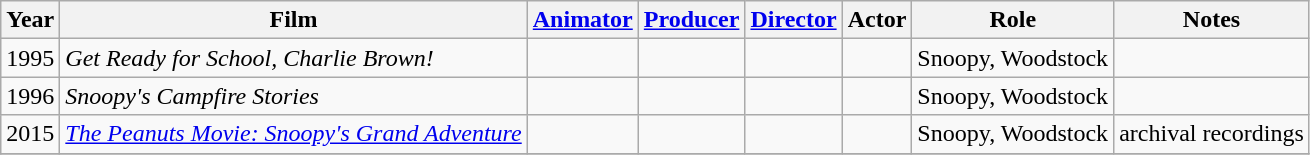<table class="wikitable sortable">
<tr>
<th>Year</th>
<th>Film</th>
<th><a href='#'>Animator</a></th>
<th><a href='#'>Producer</a></th>
<th><a href='#'>Director</a></th>
<th>Actor</th>
<th>Role</th>
<th>Notes</th>
</tr>
<tr>
<td>1995</td>
<td><em>Get Ready for School, Charlie Brown!</em></td>
<td></td>
<td></td>
<td></td>
<td></td>
<td>Snoopy, Woodstock</td>
<td></td>
</tr>
<tr>
<td>1996</td>
<td><em>Snoopy's Campfire Stories</em></td>
<td></td>
<td></td>
<td></td>
<td></td>
<td>Snoopy, Woodstock</td>
<td></td>
</tr>
<tr>
<td>2015</td>
<td><em><a href='#'>The Peanuts Movie: Snoopy's Grand Adventure</a></em></td>
<td></td>
<td></td>
<td></td>
<td></td>
<td>Snoopy, Woodstock</td>
<td>archival recordings</td>
</tr>
<tr>
</tr>
</table>
